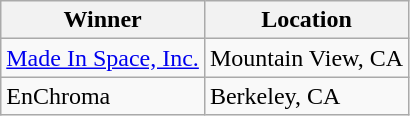<table class="wikitable">
<tr>
<th>Winner</th>
<th>Location</th>
</tr>
<tr>
<td><a href='#'>Made In Space, Inc.</a></td>
<td>Mountain View, CA</td>
</tr>
<tr>
<td>EnChroma</td>
<td>Berkeley, CA</td>
</tr>
</table>
